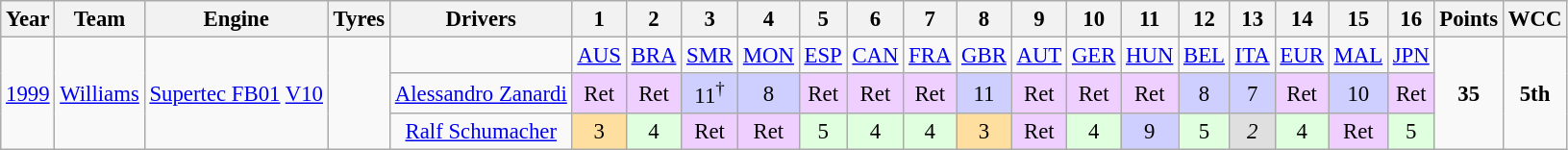<table class="wikitable" style="text-align:center; font-size:95%">
<tr>
<th>Year</th>
<th>Team</th>
<th>Engine</th>
<th>Tyres</th>
<th>Drivers</th>
<th>1</th>
<th>2</th>
<th>3</th>
<th>4</th>
<th>5</th>
<th>6</th>
<th>7</th>
<th>8</th>
<th>9</th>
<th>10</th>
<th>11</th>
<th>12</th>
<th>13</th>
<th>14</th>
<th>15</th>
<th>16</th>
<th>Points</th>
<th>WCC</th>
</tr>
<tr>
<td rowspan="3"><a href='#'>1999</a></td>
<td rowspan="3"><a href='#'>Williams</a></td>
<td rowspan="3"><a href='#'>Supertec FB01</a> <a href='#'>V10</a></td>
<td rowspan="3"></td>
<td></td>
<td><a href='#'>AUS</a></td>
<td><a href='#'>BRA</a></td>
<td><a href='#'>SMR</a></td>
<td><a href='#'>MON</a></td>
<td><a href='#'>ESP</a></td>
<td><a href='#'>CAN</a></td>
<td><a href='#'>FRA</a></td>
<td><a href='#'>GBR</a></td>
<td><a href='#'>AUT</a></td>
<td><a href='#'>GER</a></td>
<td><a href='#'>HUN</a></td>
<td><a href='#'>BEL</a></td>
<td><a href='#'>ITA</a></td>
<td><a href='#'>EUR</a></td>
<td><a href='#'>MAL</a></td>
<td><a href='#'>JPN</a></td>
<td rowspan="3"><strong>35</strong></td>
<td rowspan="3"><strong>5th</strong></td>
</tr>
<tr>
<td><a href='#'>Alessandro Zanardi</a></td>
<td style="background:#EFCFFF;">Ret</td>
<td style="background:#EFCFFF;">Ret</td>
<td style="background:#CFCFFF;">11<sup>†</sup></td>
<td style="background:#CFCFFF;">8</td>
<td style="background:#EFCFFF;">Ret</td>
<td style="background:#EFCFFF;">Ret</td>
<td style="background:#EFCFFF;">Ret</td>
<td style="background:#CFCFFF;">11</td>
<td style="background:#EFCFFF;">Ret</td>
<td style="background:#EFCFFF;">Ret</td>
<td style="background:#EFCFFF;">Ret</td>
<td style="background:#CFCFFF;">8</td>
<td style="background:#CFCFFF;">7</td>
<td style="background:#EFCFFF;">Ret</td>
<td style="background:#CFCFFF;">10</td>
<td style="background:#EFCFFF;">Ret</td>
</tr>
<tr>
<td><a href='#'>Ralf Schumacher</a></td>
<td style="background:#FFDF9F;">3</td>
<td style="background:#DFFFDF;">4</td>
<td style="background:#EFCFFF;">Ret</td>
<td style="background:#EFCFFF;">Ret</td>
<td style="background:#DFFFDF;">5</td>
<td style="background:#DFFFDF;">4</td>
<td style="background:#DFFFDF;">4</td>
<td style="background:#FFDF9F;">3</td>
<td style="background:#EFCFFF;">Ret</td>
<td style="background:#DFFFDF;">4</td>
<td style="background:#CFCFFF;">9</td>
<td style="background:#DFFFDF;">5</td>
<td style="background:#DFDFDF;"><em>2</em></td>
<td style="background:#DFFFDF;">4</td>
<td style="background:#EFCFFF;">Ret</td>
<td style="background:#DFFFDF;">5</td>
</tr>
</table>
